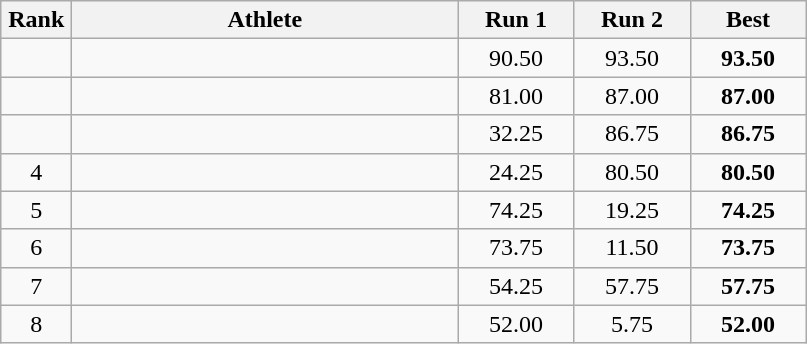<table class=wikitable style="text-align:center">
<tr>
<th width=40>Rank</th>
<th width=250>Athlete</th>
<th width=70>Run 1</th>
<th width=70>Run 2</th>
<th width=70>Best</th>
</tr>
<tr>
<td></td>
<td align=left></td>
<td>90.50</td>
<td>93.50</td>
<td><strong>93.50</strong></td>
</tr>
<tr>
<td></td>
<td align=left></td>
<td>81.00</td>
<td>87.00</td>
<td><strong>87.00</strong></td>
</tr>
<tr>
<td></td>
<td align=left></td>
<td>32.25</td>
<td>86.75</td>
<td><strong>86.75</strong></td>
</tr>
<tr>
<td>4</td>
<td align=left></td>
<td>24.25</td>
<td>80.50</td>
<td><strong>80.50</strong></td>
</tr>
<tr>
<td>5</td>
<td align=left></td>
<td>74.25</td>
<td>19.25</td>
<td><strong>74.25</strong></td>
</tr>
<tr>
<td>6</td>
<td align=left></td>
<td>73.75</td>
<td>11.50</td>
<td><strong>73.75</strong></td>
</tr>
<tr>
<td>7</td>
<td align=left></td>
<td>54.25</td>
<td>57.75</td>
<td><strong>57.75</strong></td>
</tr>
<tr>
<td>8</td>
<td align=left></td>
<td>52.00</td>
<td>5.75</td>
<td><strong>52.00</strong></td>
</tr>
</table>
